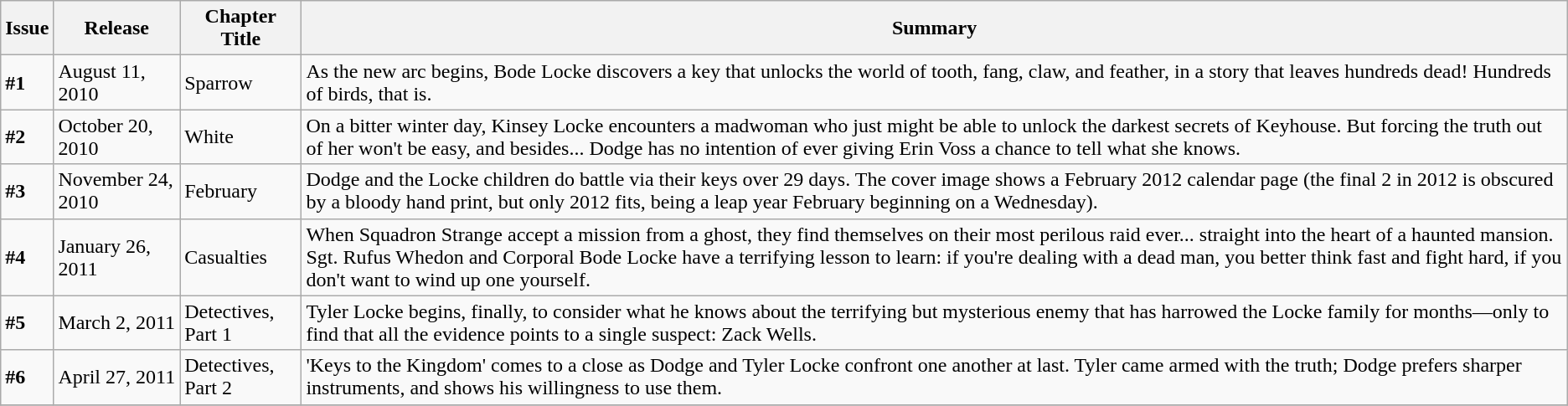<table class="wikitable">
<tr>
<th><strong>Issue</strong></th>
<th><strong>Release</strong></th>
<th><strong>Chapter Title</strong></th>
<th><strong>Summary</strong></th>
</tr>
<tr>
<td><strong>#1</strong></td>
<td>August 11, 2010</td>
<td>Sparrow</td>
<td>As the new arc begins, Bode Locke discovers a key that unlocks the world of tooth, fang, claw, and feather, in a story that leaves hundreds dead! Hundreds of birds, that is.</td>
</tr>
<tr>
<td><strong>#2</strong></td>
<td>October 20, 2010</td>
<td>White</td>
<td>On a bitter winter day, Kinsey Locke encounters a madwoman who just might be able to unlock the darkest secrets of Keyhouse. But forcing the truth out of her won't be easy, and besides... Dodge has no intention of ever giving Erin Voss a chance to tell what she knows.</td>
</tr>
<tr>
<td><strong>#3</strong></td>
<td>November 24, 2010</td>
<td>February</td>
<td>Dodge and the Locke children do battle via their keys over 29 days. The cover image shows a February 2012 calendar page (the final 2 in 2012 is obscured by a bloody hand print, but only 2012 fits, being a leap year February beginning on a Wednesday).</td>
</tr>
<tr>
<td><strong>#4</strong></td>
<td>January 26, 2011</td>
<td>Casualties</td>
<td>When Squadron Strange accept a mission from a ghost, they find themselves on their most perilous raid ever... straight into the heart of a haunted mansion. Sgt. Rufus Whedon and Corporal Bode Locke have a terrifying lesson to learn: if you're dealing with a dead man, you better think fast and fight hard, if you don't want to wind up one yourself.</td>
</tr>
<tr>
<td><strong>#5</strong></td>
<td>March 2, 2011</td>
<td>Detectives, Part 1</td>
<td>Tyler Locke begins, finally, to consider what he knows about the terrifying but mysterious enemy that has harrowed the Locke family for months—only to find that all the evidence points to a single suspect: Zack Wells.</td>
</tr>
<tr>
<td><strong>#6</strong></td>
<td>April 27, 2011</td>
<td>Detectives, Part 2</td>
<td>'Keys to the Kingdom' comes to a close as Dodge and Tyler Locke confront one another at last. Tyler came armed with the truth; Dodge prefers sharper instruments, and shows his willingness to use them.</td>
</tr>
<tr>
</tr>
</table>
